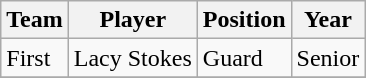<table class="wikitable" border="1">
<tr align=center>
<th style= >Team</th>
<th style= >Player</th>
<th style= >Position</th>
<th style= >Year</th>
</tr>
<tr>
<td>First</td>
<td>Lacy Stokes</td>
<td>Guard</td>
<td>Senior</td>
</tr>
<tr>
</tr>
</table>
